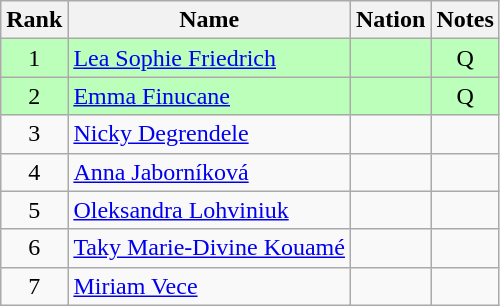<table class="wikitable sortable" style="text-align:center">
<tr>
<th>Rank</th>
<th>Name</th>
<th>Nation</th>
<th>Notes</th>
</tr>
<tr bgcolor=bbffbb>
<td>1</td>
<td align=left><a href='#'>Lea Sophie Friedrich</a></td>
<td align=left></td>
<td>Q</td>
</tr>
<tr bgcolor=bbffbb>
<td>2</td>
<td align=left><a href='#'>Emma Finucane</a></td>
<td align=left></td>
<td>Q</td>
</tr>
<tr>
<td>3</td>
<td align=left><a href='#'>Nicky Degrendele</a></td>
<td align=left></td>
<td></td>
</tr>
<tr>
<td>4</td>
<td align=left><a href='#'>Anna Jaborníková</a></td>
<td align=left></td>
<td></td>
</tr>
<tr>
<td>5</td>
<td align=left><a href='#'>Oleksandra Lohviniuk</a></td>
<td align=left></td>
<td></td>
</tr>
<tr>
<td>6</td>
<td align=left><a href='#'>Taky Marie-Divine Kouamé</a></td>
<td align=left></td>
<td></td>
</tr>
<tr>
<td>7</td>
<td align=left><a href='#'>Miriam Vece</a></td>
<td align=left></td>
<td></td>
</tr>
</table>
